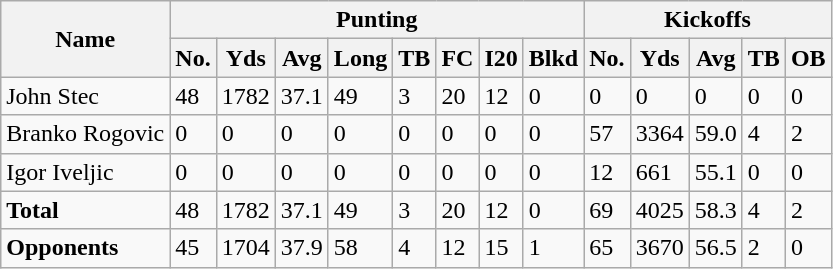<table class="wikitable" style="white-space:nowrap;">
<tr>
<th rowspan="2">Name</th>
<th colspan="8">Punting</th>
<th colspan="5">Kickoffs</th>
</tr>
<tr>
<th>No.</th>
<th>Yds</th>
<th>Avg</th>
<th>Long</th>
<th>TB</th>
<th>FC</th>
<th>I20</th>
<th>Blkd</th>
<th>No.</th>
<th>Yds</th>
<th>Avg</th>
<th>TB</th>
<th>OB</th>
</tr>
<tr>
<td>John Stec</td>
<td>48</td>
<td>1782</td>
<td>37.1</td>
<td>49</td>
<td>3</td>
<td>20</td>
<td>12</td>
<td>0</td>
<td>0</td>
<td>0</td>
<td>0</td>
<td>0</td>
<td>0</td>
</tr>
<tr>
<td>Branko Rogovic</td>
<td>0</td>
<td>0</td>
<td>0</td>
<td>0</td>
<td>0</td>
<td>0</td>
<td>0</td>
<td>0</td>
<td>57</td>
<td>3364</td>
<td>59.0</td>
<td>4</td>
<td>2</td>
</tr>
<tr>
<td>Igor Iveljic</td>
<td>0</td>
<td>0</td>
<td>0</td>
<td>0</td>
<td>0</td>
<td>0</td>
<td>0</td>
<td>0</td>
<td>12</td>
<td>661</td>
<td>55.1</td>
<td>0</td>
<td>0</td>
</tr>
<tr>
<td><strong>Total</strong></td>
<td>48</td>
<td>1782</td>
<td>37.1</td>
<td>49</td>
<td>3</td>
<td>20</td>
<td>12</td>
<td>0</td>
<td>69</td>
<td>4025</td>
<td>58.3</td>
<td>4</td>
<td>2</td>
</tr>
<tr>
<td><strong>Opponents</strong></td>
<td>45</td>
<td>1704</td>
<td>37.9</td>
<td>58</td>
<td>4</td>
<td>12</td>
<td>15</td>
<td>1</td>
<td>65</td>
<td>3670</td>
<td>56.5</td>
<td>2</td>
<td>0</td>
</tr>
</table>
